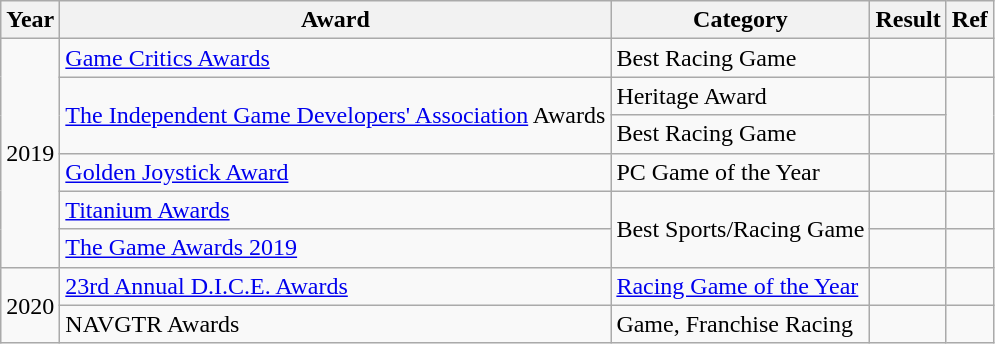<table class="wikitable">
<tr>
<th>Year</th>
<th>Award</th>
<th>Category</th>
<th>Result</th>
<th>Ref</th>
</tr>
<tr>
<td style="text-align:center;" rowspan="6">2019</td>
<td><a href='#'>Game Critics Awards</a></td>
<td>Best Racing Game</td>
<td></td>
<td></td>
</tr>
<tr>
<td rowspan="2"><a href='#'>The Independent Game Developers' Association</a> Awards</td>
<td>Heritage Award</td>
<td></td>
<td rowspan="2"></td>
</tr>
<tr>
<td>Best Racing Game</td>
<td></td>
</tr>
<tr>
<td><a href='#'>Golden Joystick Award</a></td>
<td>PC Game of the Year</td>
<td></td>
<td></td>
</tr>
<tr>
<td><a href='#'>Titanium Awards</a></td>
<td rowspan="2">Best Sports/Racing Game</td>
<td></td>
<td></td>
</tr>
<tr>
<td><a href='#'>The Game Awards 2019</a></td>
<td></td>
<td></td>
</tr>
<tr>
<td style="text-align:center;" rowspan="2">2020</td>
<td><a href='#'>23rd Annual D.I.C.E. Awards</a></td>
<td><a href='#'>Racing Game of the Year</a></td>
<td></td>
<td></td>
</tr>
<tr>
<td>NAVGTR Awards</td>
<td>Game, Franchise Racing</td>
<td></td>
<td></td>
</tr>
</table>
